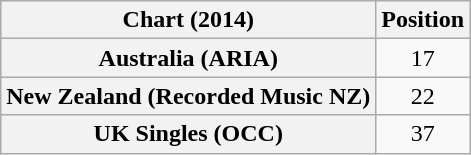<table class="wikitable plainrowheaders sortable" style="text-align:center">
<tr>
<th scope="col">Chart (2014)</th>
<th scope="col">Position</th>
</tr>
<tr>
<th scope="row">Australia (ARIA)</th>
<td>17</td>
</tr>
<tr>
<th scope="row">New Zealand (Recorded Music NZ)</th>
<td>22</td>
</tr>
<tr>
<th scope="row">UK Singles (OCC)</th>
<td>37</td>
</tr>
</table>
